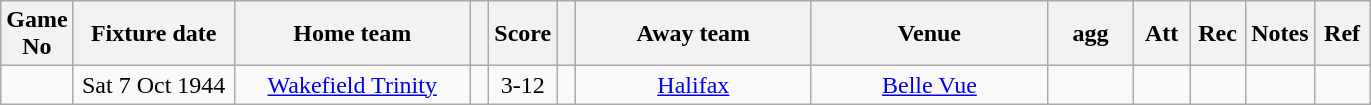<table class="wikitable" style="text-align:center;">
<tr>
<th width=20 abbr="No">Game No</th>
<th width=100 abbr="Date">Fixture date</th>
<th width=150 abbr="Home team">Home team</th>
<th width=5 abbr="space"></th>
<th width=20 abbr="Score">Score</th>
<th width=5 abbr="space"></th>
<th width=150 abbr="Away team">Away team</th>
<th width=150 abbr="Venue">Venue</th>
<th width=50 abbr="agg">agg</th>
<th width=30 abbr="Att">Att</th>
<th width=30 abbr="Rec">Rec</th>
<th width=20 abbr="Notes">Notes</th>
<th width=30 abbr="Ref">Ref</th>
</tr>
<tr>
<td></td>
<td>Sat 7 Oct 1944</td>
<td><a href='#'>Wakefield Trinity</a></td>
<td></td>
<td>3-12</td>
<td></td>
<td><a href='#'>Halifax</a></td>
<td><a href='#'>Belle Vue</a></td>
<td></td>
<td></td>
<td></td>
<td></td>
<td></td>
</tr>
</table>
